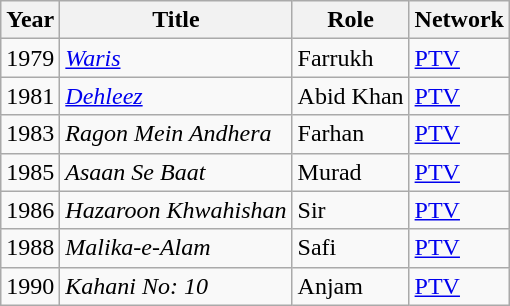<table class="wikitable sortable plainrowheaders">
<tr style="text-align:center;">
<th scope="col">Year</th>
<th scope="col">Title</th>
<th scope="col">Role</th>
<th scope="col">Network</th>
</tr>
<tr>
<td>1979</td>
<td><em><a href='#'>Waris</a></em></td>
<td>Farrukh</td>
<td><a href='#'>PTV</a></td>
</tr>
<tr>
<td>1981</td>
<td><em><a href='#'>Dehleez</a></em></td>
<td>Abid Khan</td>
<td><a href='#'>PTV</a></td>
</tr>
<tr>
<td>1983</td>
<td><em>Ragon Mein Andhera</em></td>
<td>Farhan</td>
<td><a href='#'>PTV</a></td>
</tr>
<tr>
<td>1985</td>
<td><em>Asaan Se Baat</em></td>
<td>Murad</td>
<td><a href='#'>PTV</a></td>
</tr>
<tr>
<td>1986</td>
<td><em>Hazaroon Khwahishan</em></td>
<td>Sir</td>
<td><a href='#'>PTV</a></td>
</tr>
<tr>
<td>1988</td>
<td><em>Malika-e-Alam</em></td>
<td>Safi</td>
<td><a href='#'>PTV</a></td>
</tr>
<tr>
<td>1990</td>
<td><em>Kahani No: 10</em></td>
<td>Anjam</td>
<td><a href='#'>PTV</a></td>
</tr>
</table>
